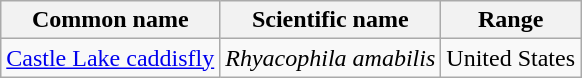<table class="wikitable">
<tr>
<th>Common name</th>
<th>Scientific name</th>
<th>Range</th>
</tr>
<tr>
<td><a href='#'>Castle Lake caddisfly</a></td>
<td><em>Rhyacophila amabilis</em></td>
<td>United States</td>
</tr>
</table>
